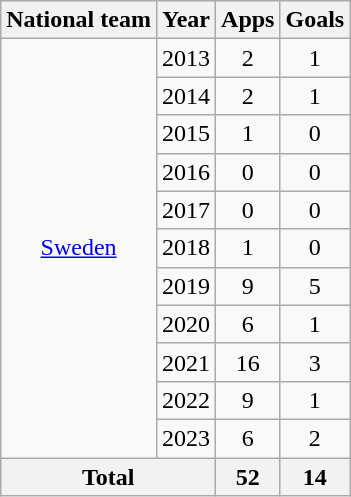<table class=wikitable style="text-align: center;">
<tr>
<th>National team</th>
<th>Year</th>
<th>Apps</th>
<th>Goals</th>
</tr>
<tr>
<td rowspan="11"><a href='#'>Sweden</a></td>
<td>2013</td>
<td>2</td>
<td>1</td>
</tr>
<tr>
<td>2014</td>
<td>2</td>
<td>1</td>
</tr>
<tr>
<td>2015</td>
<td>1</td>
<td>0</td>
</tr>
<tr>
<td>2016</td>
<td>0</td>
<td>0</td>
</tr>
<tr>
<td>2017</td>
<td>0</td>
<td>0</td>
</tr>
<tr>
<td>2018</td>
<td>1</td>
<td>0</td>
</tr>
<tr>
<td>2019</td>
<td>9</td>
<td>5</td>
</tr>
<tr>
<td>2020</td>
<td>6</td>
<td>1</td>
</tr>
<tr>
<td>2021</td>
<td>16</td>
<td>3</td>
</tr>
<tr>
<td>2022</td>
<td>9</td>
<td>1</td>
</tr>
<tr>
<td>2023</td>
<td>6</td>
<td>2</td>
</tr>
<tr>
<th colspan="2">Total</th>
<th>52</th>
<th>14</th>
</tr>
</table>
